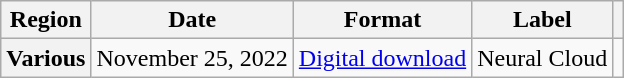<table class="wikitable plainrowheaders">
<tr>
<th scope="col">Region</th>
<th scope="col">Date</th>
<th scope="col">Format</th>
<th scope="col">Label</th>
<th scope="col"></th>
</tr>
<tr>
<th scope="row">Various</th>
<td>November 25, 2022</td>
<td><a href='#'>Digital download</a></td>
<td>Neural Cloud</td>
<td align="center"></td>
</tr>
</table>
